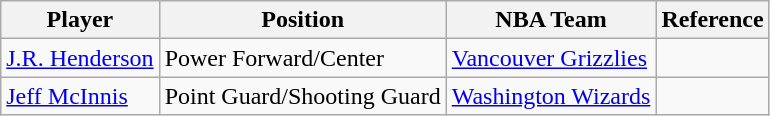<table class="wikitable">
<tr>
<th>Player</th>
<th>Position</th>
<th>NBA Team</th>
<th>Reference</th>
</tr>
<tr>
<td><a href='#'>J.R. Henderson</a></td>
<td>Power Forward/Center</td>
<td><a href='#'>Vancouver Grizzlies</a></td>
<td></td>
</tr>
<tr>
<td><a href='#'>Jeff McInnis</a></td>
<td>Point Guard/Shooting Guard</td>
<td><a href='#'>Washington Wizards</a></td>
<td></td>
</tr>
</table>
